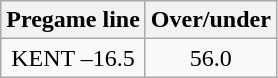<table class="wikitable">
<tr align="center">
<th style=>Pregame line</th>
<th style=>Over/under</th>
</tr>
<tr align="center">
<td>KENT –16.5</td>
<td>56.0</td>
</tr>
</table>
